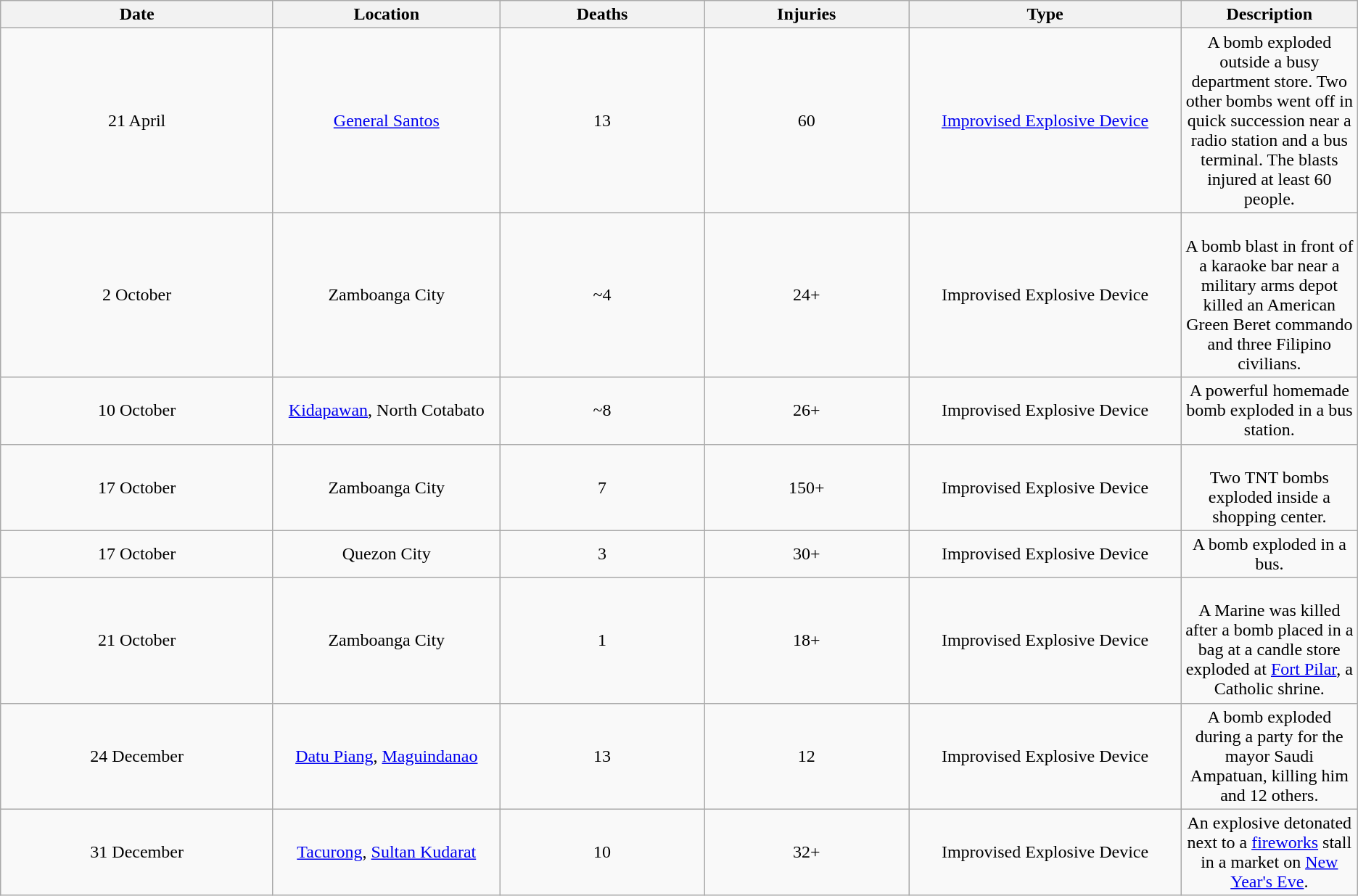<table class="wikitable sortable" style="text-align: center;">
<tr>
<th width="8%">Date</th>
<th width="6%">Location</th>
<th width="6%">Deaths</th>
<th width="6%">Injuries</th>
<th width="8%">Type</th>
<th width="4%">Description</th>
</tr>
<tr>
<td>21 April</td>
<td><a href='#'>General Santos</a></td>
<td>13</td>
<td>60</td>
<td><a href='#'>Improvised Explosive Device</a></td>
<td>A bomb exploded outside a busy department store. Two other bombs went off in quick succession near a radio station and a bus terminal. The blasts injured at least 60 people.</td>
</tr>
<tr>
<td>2 October</td>
<td>Zamboanga City</td>
<td>~4</td>
<td>24+</td>
<td>Improvised Explosive Device</td>
<td><br>A bomb blast in front of a karaoke bar near a military arms depot killed an American Green Beret commando and three Filipino civilians.</td>
</tr>
<tr>
<td>10 October</td>
<td><a href='#'>Kidapawan</a>, North Cotabato</td>
<td>~8</td>
<td>26+</td>
<td>Improvised Explosive Device</td>
<td>A powerful homemade bomb exploded in a bus station.</td>
</tr>
<tr>
<td>17 October</td>
<td>Zamboanga City</td>
<td>7</td>
<td>150+</td>
<td>Improvised Explosive Device</td>
<td><br>Two TNT bombs exploded inside a shopping center.</td>
</tr>
<tr>
<td>17 October</td>
<td>Quezon City</td>
<td>3</td>
<td>30+</td>
<td>Improvised Explosive Device</td>
<td>A bomb exploded in a bus.</td>
</tr>
<tr>
<td>21 October</td>
<td>Zamboanga City</td>
<td>1</td>
<td>18+</td>
<td>Improvised Explosive Device</td>
<td><br>A Marine was killed after a bomb placed in a bag at a candle store exploded at <a href='#'>Fort Pilar</a>, a Catholic shrine.</td>
</tr>
<tr>
<td>24 December</td>
<td><a href='#'>Datu Piang</a>, <a href='#'>Maguindanao</a></td>
<td>13</td>
<td>12</td>
<td>Improvised Explosive Device</td>
<td>A bomb exploded during a party for the mayor Saudi Ampatuan, killing him and 12 others.</td>
</tr>
<tr>
<td>31 December</td>
<td><a href='#'>Tacurong</a>, <a href='#'>Sultan Kudarat</a></td>
<td>10</td>
<td>32+</td>
<td>Improvised Explosive Device</td>
<td>An explosive detonated next to a <a href='#'>fireworks</a> stall in a market on <a href='#'>New Year's Eve</a>.</td>
</tr>
</table>
